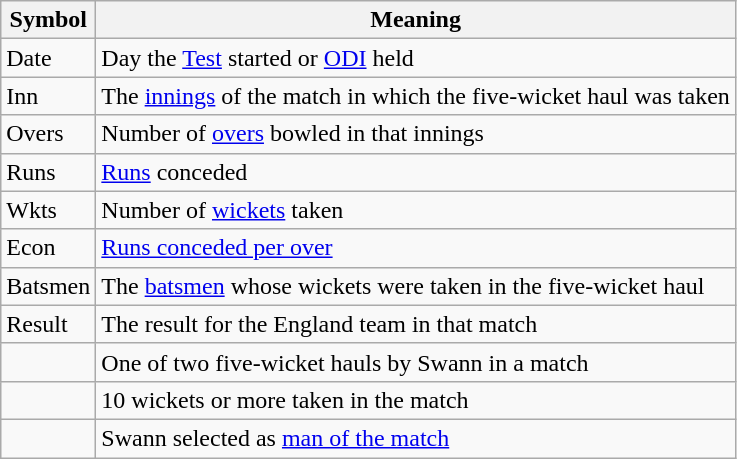<table class="wikitable">
<tr>
<th>Symbol</th>
<th>Meaning</th>
</tr>
<tr>
<td>Date</td>
<td>Day the <a href='#'>Test</a> started or <a href='#'>ODI</a> held</td>
</tr>
<tr>
<td>Inn</td>
<td>The <a href='#'>innings</a> of the match in which the five-wicket haul was taken</td>
</tr>
<tr>
<td>Overs</td>
<td>Number of <a href='#'>overs</a> bowled in that innings</td>
</tr>
<tr>
<td>Runs</td>
<td><a href='#'>Runs</a> conceded</td>
</tr>
<tr>
<td>Wkts</td>
<td>Number of <a href='#'>wickets</a> taken</td>
</tr>
<tr>
<td>Econ</td>
<td><a href='#'>Runs conceded per over</a></td>
</tr>
<tr>
<td>Batsmen</td>
<td>The <a href='#'>batsmen</a> whose wickets were taken in the five-wicket haul</td>
</tr>
<tr>
<td>Result</td>
<td>The result for the England team in that match</td>
</tr>
<tr>
<td></td>
<td>One of two five-wicket hauls by Swann in a match</td>
</tr>
<tr>
<td></td>
<td>10 wickets or more taken in the match</td>
</tr>
<tr>
<td></td>
<td>Swann selected as <a href='#'>man of the match</a></td>
</tr>
</table>
